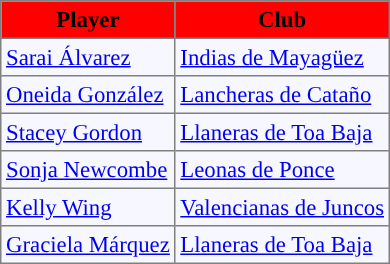<table bgcolor="#f7f8ff" cellpadding="3" cellspacing="0" border="1" style="font-size: 95%; border: gray solid 1px; border-collapse: collapse;">
<tr bgcolor="#ff0000">
<td align=center><strong>Player</strong></td>
<td align=center><strong>Club</strong></td>
</tr>
<tr align="left">
<td> <a href='#'>Sarai Álvarez</a></td>
<td><a href='#'>Indias de Mayagüez</a></td>
</tr>
<tr align="left">
<td> <a href='#'>Oneida González</a></td>
<td><a href='#'>Lancheras de Cataño</a></td>
</tr>
<tr align="left">
<td> <a href='#'>Stacey Gordon</a></td>
<td><a href='#'>Llaneras de Toa Baja</a></td>
</tr>
<tr align="left">
<td> <a href='#'>Sonja Newcombe</a></td>
<td><a href='#'>Leonas de Ponce</a></td>
</tr>
<tr align="left">
<td> <a href='#'>Kelly Wing</a></td>
<td><a href='#'>Valencianas de Juncos</a></td>
</tr>
<tr align="left">
<td> <a href='#'>Graciela Márquez</a></td>
<td><a href='#'>Llaneras de Toa Baja</a></td>
</tr>
</table>
